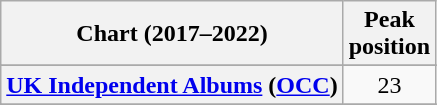<table class="wikitable sortable plainrowheaders" style="text-align:center">
<tr>
<th scope="col">Chart (2017–2022)</th>
<th scope="col">Peak<br>position</th>
</tr>
<tr>
</tr>
<tr>
</tr>
<tr>
</tr>
<tr>
<th scope="row"><a href='#'>UK Independent Albums</a> (<a href='#'>OCC</a>)</th>
<td>23</td>
</tr>
<tr>
</tr>
<tr>
</tr>
<tr>
</tr>
<tr>
</tr>
<tr>
</tr>
<tr>
</tr>
</table>
